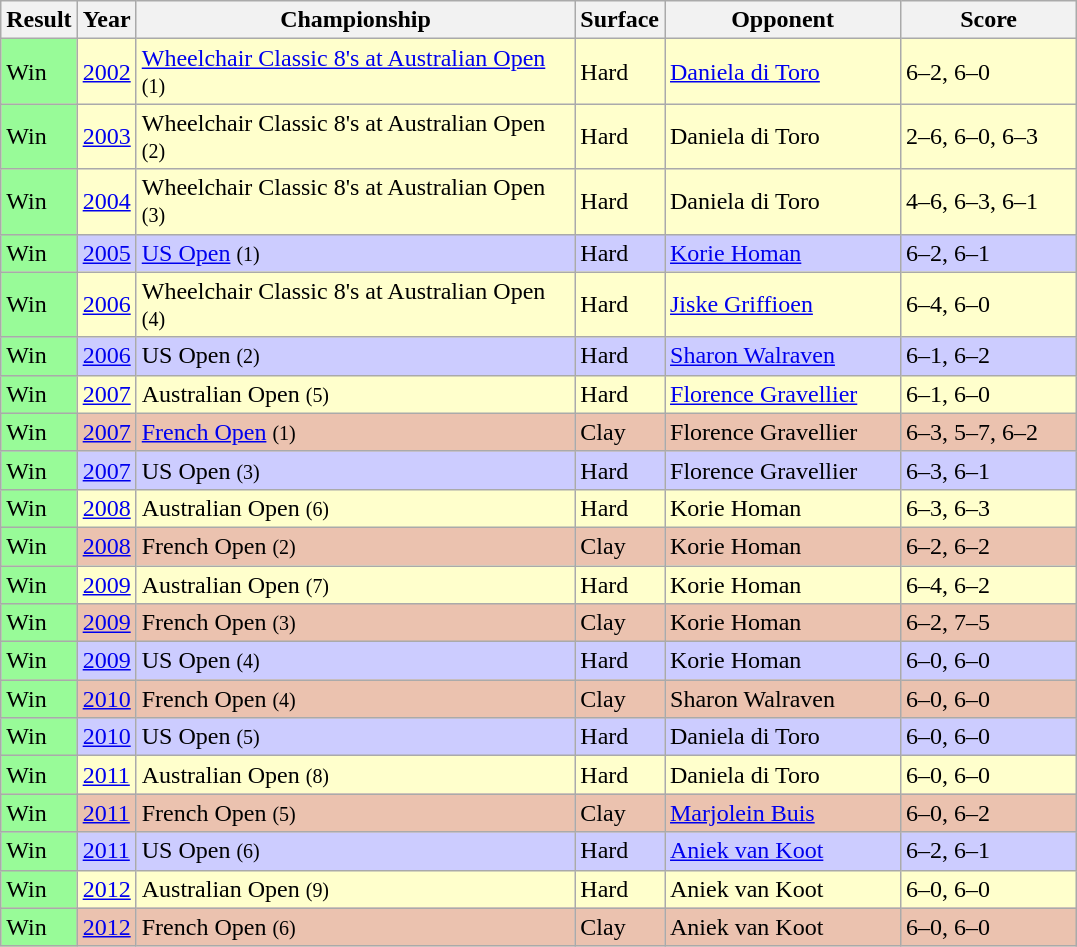<table class="sortable wikitable">
<tr>
<th style="width:40px;">Result</th>
<th style="width:30px;">Year</th>
<th style="width:285px;">Championship</th>
<th style="width:50px;">Surface</th>
<th style="width:150px;">Opponent</th>
<th style="width:110px;" class="unsortable">Score</th>
</tr>
<tr style="background:#ffc;">
<td style="background:#98fb98;">Win</td>
<td><a href='#'>2002</a></td>
<td><a href='#'>Wheelchair Classic 8's at Australian Open</a> <small>(1)</small></td>
<td>Hard</td>
<td> <a href='#'>Daniela di Toro</a></td>
<td>6–2, 6–0</td>
</tr>
<tr style="background:#ffc;">
<td style="background:#98fb98;">Win</td>
<td><a href='#'>2003</a></td>
<td>Wheelchair Classic 8's at Australian Open <small>(2)</small></td>
<td>Hard</td>
<td> Daniela di Toro</td>
<td>2–6, 6–0, 6–3</td>
</tr>
<tr style="background:#ffc;">
<td style="background:#98fb98;">Win</td>
<td><a href='#'>2004</a></td>
<td>Wheelchair Classic 8's at Australian Open <small>(3)</small></td>
<td>Hard</td>
<td> Daniela di Toro</td>
<td>4–6, 6–3, 6–1</td>
</tr>
<tr style="background:#ccf;">
<td style="background:#98fb98;">Win</td>
<td><a href='#'>2005</a></td>
<td><a href='#'>US Open</a> <small>(1)</small></td>
<td>Hard</td>
<td> <a href='#'>Korie Homan</a></td>
<td>6–2, 6–1</td>
</tr>
<tr style="background:#ffc;">
<td style="background:#98fb98;">Win</td>
<td><a href='#'>2006</a></td>
<td>Wheelchair Classic 8's at Australian Open <small>(4)</small></td>
<td>Hard</td>
<td> <a href='#'>Jiske Griffioen</a></td>
<td>6–4, 6–0</td>
</tr>
<tr style="background:#ccf;">
<td style="background:#98fb98;">Win</td>
<td><a href='#'>2006</a></td>
<td>US Open <small>(2)</small></td>
<td>Hard</td>
<td> <a href='#'>Sharon Walraven</a></td>
<td>6–1, 6–2</td>
</tr>
<tr style="background:#ffc;">
<td style="background:#98fb98;">Win</td>
<td><a href='#'>2007</a></td>
<td>Australian Open <small>(5)</small></td>
<td>Hard</td>
<td> <a href='#'>Florence Gravellier</a></td>
<td>6–1, 6–0</td>
</tr>
<tr style="background:#ebc2af;">
<td style="background:#98fb98;">Win</td>
<td><a href='#'>2007</a></td>
<td><a href='#'>French Open</a> <small>(1)</small></td>
<td>Clay</td>
<td> Florence Gravellier</td>
<td>6–3, 5–7, 6–2</td>
</tr>
<tr style="background:#ccf;">
<td style="background:#98fb98;">Win</td>
<td><a href='#'>2007</a></td>
<td>US Open <small>(3)</small></td>
<td>Hard</td>
<td> Florence Gravellier</td>
<td>6–3, 6–1</td>
</tr>
<tr style="background:#ffc;">
<td style="background:#98fb98;">Win</td>
<td><a href='#'>2008</a></td>
<td>Australian Open <small>(6)</small></td>
<td>Hard</td>
<td> Korie Homan</td>
<td>6–3, 6–3</td>
</tr>
<tr style="background:#ebc2af;">
<td style="background:#98fb98;">Win</td>
<td><a href='#'>2008</a></td>
<td>French Open <small>(2)</small></td>
<td>Clay</td>
<td> Korie Homan</td>
<td>6–2, 6–2</td>
</tr>
<tr style="background:#ffc;">
<td style="background:#98fb98;">Win</td>
<td><a href='#'>2009</a></td>
<td>Australian Open <small>(7)</small></td>
<td>Hard</td>
<td> Korie Homan</td>
<td>6–4, 6–2</td>
</tr>
<tr style="background:#ebc2af;">
<td style="background:#98fb98;">Win</td>
<td><a href='#'>2009</a></td>
<td>French Open <small>(3)</small></td>
<td>Clay</td>
<td> Korie Homan</td>
<td>6–2, 7–5</td>
</tr>
<tr style="background:#ccf;">
<td style="background:#98fb98;">Win</td>
<td><a href='#'>2009</a></td>
<td>US Open <small>(4)</small></td>
<td>Hard</td>
<td> Korie Homan</td>
<td>6–0, 6–0</td>
</tr>
<tr style="background:#ebc2af;">
<td style="background:#98fb98;">Win</td>
<td><a href='#'>2010</a></td>
<td>French Open <small>(4)</small></td>
<td>Clay</td>
<td> Sharon Walraven</td>
<td>6–0, 6–0</td>
</tr>
<tr style="background:#ccf;">
<td style="background:#98fb98;">Win</td>
<td><a href='#'>2010</a></td>
<td>US Open <small>(5)</small></td>
<td>Hard</td>
<td> Daniela di Toro</td>
<td>6–0, 6–0</td>
</tr>
<tr style="background:#ffc;">
<td style="background:#98fb98;">Win</td>
<td><a href='#'>2011</a></td>
<td>Australian Open <small>(8)</small></td>
<td>Hard</td>
<td> Daniela di Toro</td>
<td>6–0, 6–0</td>
</tr>
<tr style="background:#ebc2af;">
<td style="background:#98fb98;">Win</td>
<td><a href='#'>2011</a></td>
<td>French Open <small>(5)</small></td>
<td>Clay</td>
<td> <a href='#'>Marjolein Buis</a></td>
<td>6–0, 6–2</td>
</tr>
<tr style="background:#ccf;">
<td style="background:#98fb98;">Win</td>
<td><a href='#'>2011</a></td>
<td>US Open <small>(6)</small></td>
<td>Hard</td>
<td> <a href='#'>Aniek van Koot</a></td>
<td>6–2, 6–1</td>
</tr>
<tr style="background:#ffc;">
<td style="background:#98fb98;">Win</td>
<td><a href='#'>2012</a></td>
<td>Australian Open <small>(9)</small></td>
<td>Hard</td>
<td> Aniek van Koot</td>
<td>6–0, 6–0</td>
</tr>
<tr style="background:#ebc2af;">
<td style="background:#98fb98;">Win</td>
<td><a href='#'>2012</a></td>
<td>French Open <small>(6)</small></td>
<td>Clay</td>
<td> Aniek van Koot</td>
<td>6–0, 6–0</td>
</tr>
</table>
